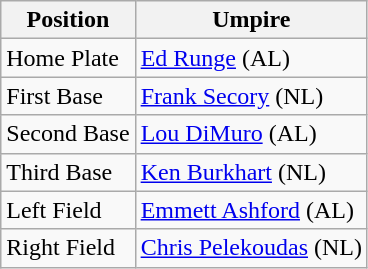<table class="wikitable">
<tr>
<th>Position</th>
<th>Umpire</th>
</tr>
<tr>
<td>Home Plate</td>
<td><a href='#'>Ed Runge</a> (AL)</td>
</tr>
<tr>
<td>First Base</td>
<td><a href='#'>Frank Secory</a> (NL)</td>
</tr>
<tr>
<td>Second Base</td>
<td><a href='#'>Lou DiMuro</a> (AL)</td>
</tr>
<tr>
<td>Third Base</td>
<td><a href='#'>Ken Burkhart</a> (NL)</td>
</tr>
<tr>
<td>Left Field</td>
<td><a href='#'>Emmett Ashford</a> (AL)</td>
</tr>
<tr>
<td>Right Field</td>
<td><a href='#'>Chris Pelekoudas</a> (NL)</td>
</tr>
</table>
